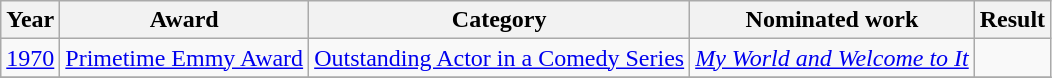<table class="wikitable">
<tr>
<th>Year</th>
<th>Award</th>
<th>Category</th>
<th>Nominated work</th>
<th>Result</th>
</tr>
<tr>
<td><a href='#'>1970</a></td>
<td><a href='#'>Primetime Emmy Award</a></td>
<td><a href='#'>Outstanding Actor in a Comedy Series</a></td>
<td><em><a href='#'>My World and Welcome to It</a></em></td>
<td></td>
</tr>
<tr>
</tr>
</table>
